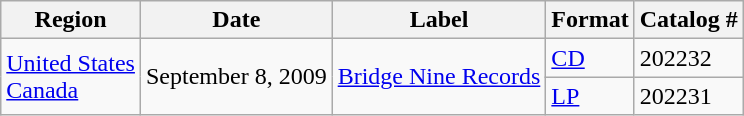<table class="wikitable">
<tr>
<th>Region</th>
<th>Date</th>
<th>Label</th>
<th>Format</th>
<th>Catalog #</th>
</tr>
<tr>
<td rowspan="2"> <a href='#'>United States</a><br> <a href='#'>Canada</a> </td>
<td rowspan="2">September 8, 2009</td>
<td rowspan="2"><a href='#'>Bridge Nine Records</a></td>
<td><a href='#'>CD</a></td>
<td>202232</td>
</tr>
<tr>
<td><a href='#'>LP</a></td>
<td>202231</td>
</tr>
</table>
